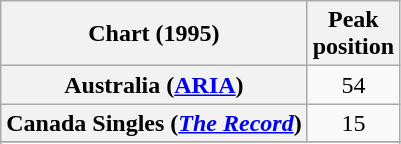<table class="wikitable sortable plainrowheaders" style="text-align:center">
<tr>
<th scope="col">Chart (1995)</th>
<th scope="col">Peak<br>position</th>
</tr>
<tr>
<th scope="row">Australia (<a href='#'>ARIA</a>)</th>
<td>54</td>
</tr>
<tr>
<th scope="row">Canada Singles (<em><a href='#'>The Record</a></em>)</th>
<td>15</td>
</tr>
<tr>
</tr>
<tr>
</tr>
<tr>
</tr>
<tr>
</tr>
<tr>
</tr>
</table>
